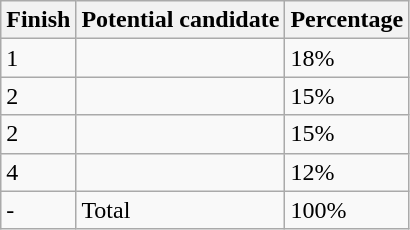<table class="wikitable sortable">
<tr>
<th>Finish</th>
<th>Potential candidate</th>
<th>Percentage</th>
</tr>
<tr>
<td>1</td>
<td></td>
<td>18%</td>
</tr>
<tr>
<td>2</td>
<td></td>
<td>15%</td>
</tr>
<tr>
<td>2</td>
<td></td>
<td>15%</td>
</tr>
<tr>
<td>4</td>
<td></td>
<td>12%</td>
</tr>
<tr>
<td>-</td>
<td>Total</td>
<td>100%</td>
</tr>
</table>
